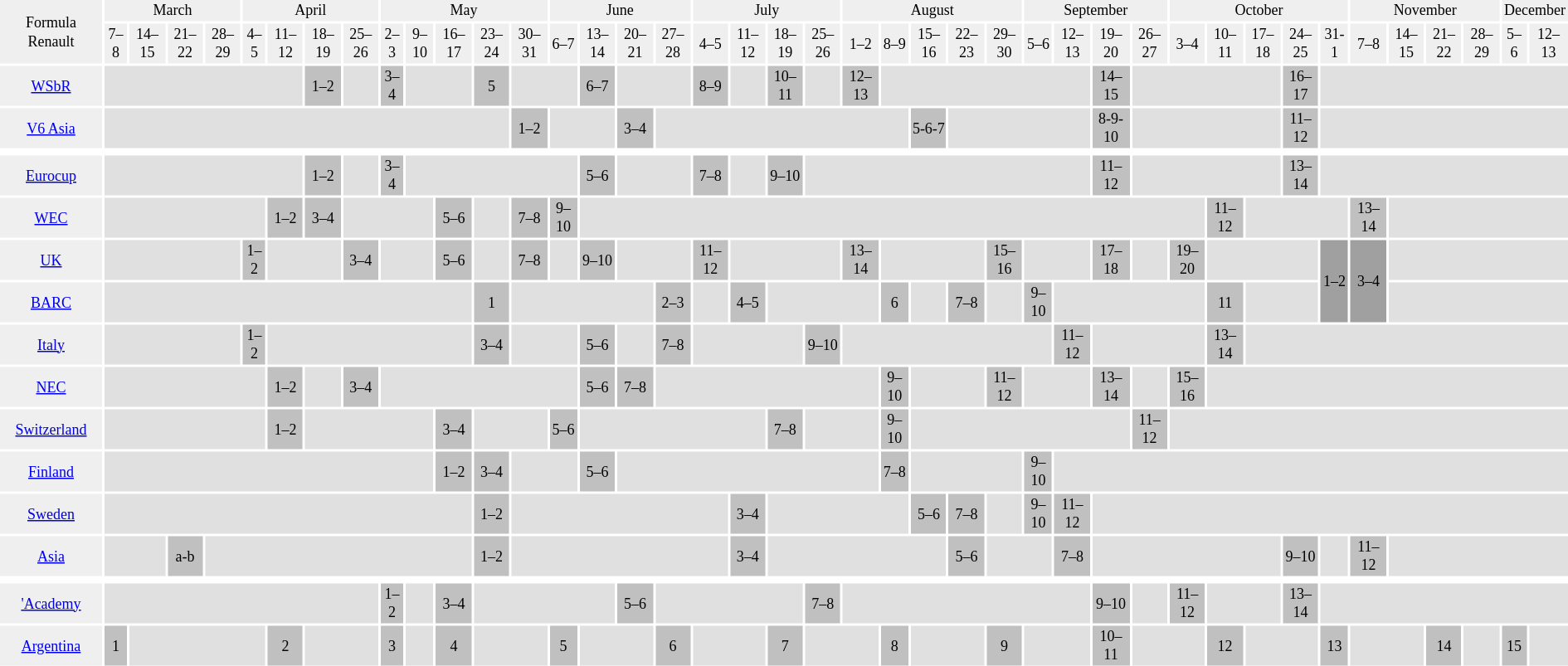<table class="toccolours" style="margin:0.2em auto; clear:both; font-size:75%">
<tr>
<td align=center rowspan=2 width=80 style="background:#EFEFEF;">Formula<br>Renault</td>
<td align=center colspan=4 style="background:#EFEFEF;">March</td>
<td align=center colspan=4 style="background:#EFEFEF;">April</td>
<td align=center colspan=5 style="background:#EFEFEF;">May</td>
<td align=center colspan=4 style="background:#EFEFEF;">June</td>
<td align=center colspan=4 style="background:#EFEFEF;">July</td>
<td align=center colspan=5 style="background:#EFEFEF;">August</td>
<td align=center colspan=4 style="background:#EFEFEF;">September</td>
<td align=center colspan=5 style="background:#EFEFEF;">October</td>
<td align=center colspan=4 style="background:#EFEFEF;">November</td>
<td align=center colspan=2 style="background:#EFEFEF;">December</td>
</tr>
<tr align=center style="background:#EFEFEF;">
<td>7–8</td>
<td>14–15</td>
<td>21–22</td>
<td>28–29</td>
<td>4–5</td>
<td>11–12</td>
<td>18–19</td>
<td>25–26</td>
<td>2–3</td>
<td>9–10</td>
<td>16–17</td>
<td>23–24</td>
<td>30–31</td>
<td>6–7</td>
<td>13–14</td>
<td>20–21</td>
<td>27–28</td>
<td>4–5</td>
<td>11–12</td>
<td>18–19</td>
<td>25–26</td>
<td>1–2</td>
<td>8–9</td>
<td>15–16</td>
<td>22–23</td>
<td>29–30</td>
<td>5–6</td>
<td>12–13</td>
<td>19–20</td>
<td>26–27</td>
<td>3–4</td>
<td>10–11</td>
<td>17–18</td>
<td>24–25</td>
<td>31-1</td>
<td>7–8</td>
<td>14–15</td>
<td>21–22</td>
<td>28–29</td>
<td>5–6</td>
<td>12–13</td>
</tr>
<tr align=center>
<td style="background:#EFEFEF;"><a href='#'>WSbR</a></td>
<td colspan=6 style="background:#E0E0E0;"></td>
<td style="background:#C0C0C0;">1–2</td>
<td style="background:#E0E0E0;"></td>
<td style="background:#C0C0C0;">3–4</td>
<td colspan=2 style="background:#E0E0E0;"></td>
<td style="background:#C0C0C0;">5</td>
<td colspan=2 style="background:#E0E0E0;"></td>
<td style="background:#C0C0C0;">6–7</td>
<td colspan=2 style="background:#E0E0E0;"></td>
<td style="background:#C0C0C0;">8–9</td>
<td style="background:#E0E0E0;"></td>
<td style="background:#C0C0C0;">10–11</td>
<td style="background:#E0E0E0;"></td>
<td style="background:#C0C0C0;">12–13</td>
<td colspan=6 style="background:#E0E0E0;"></td>
<td style="background:#C0C0C0;">14–15</td>
<td colspan=4 style="background:#E0E0E0;"></td>
<td style="background:#C0C0C0;">16–17</td>
<td colspan=7 style="background:#E0E0E0;"></td>
</tr>
<tr align=center>
<td style="background:#EFEFEF;"><a href='#'>V6 Asia</a></td>
<td colspan=12 style="background:#E0E0E0;"></td>
<td style="background:#C0C0C0;">1–2</td>
<td colspan=2 style="background:#E0E0E0;"></td>
<td style="background:#C0C0C0;">3–4</td>
<td colspan=7 style="background:#E0E0E0;"></td>
<td style="background:#C0C0C0;">5-6-7</td>
<td colspan=4 style="background:#E0E0E0;"></td>
<td style="background:#C0C0C0;">8-9-10</td>
<td colspan=4 style="background:#E0E0E0;"></td>
<td style="background:#C0C0C0;">11–12</td>
<td colspan=18 style="background:#E0E0E0;"></td>
</tr>
<tr align=center>
<td colspan=40></td>
</tr>
<tr align=center>
<td style="background:#EFEFEF;"><a href='#'>Eurocup</a></td>
<td colspan=6 style="background:#E0E0E0;"></td>
<td style="background:#C0C0C0;">1–2</td>
<td style="background:#E0E0E0;"></td>
<td style="background:#C0C0C0;">3–4</td>
<td colspan=5 style="background:#E0E0E0;"></td>
<td style="background:#C0C0C0;">5–6</td>
<td colspan=2 style="background:#E0E0E0;"></td>
<td style="background:#C0C0C0;">7–8</td>
<td style="background:#E0E0E0;"></td>
<td style="background:#C0C0C0;">9–10</td>
<td colspan=8 style="background:#E0E0E0;"></td>
<td style="background:#C0C0C0;">11–12</td>
<td colspan=4 style="background:#E0E0E0;"></td>
<td style="background:#C0C0C0;">13–14</td>
<td colspan=7 style="background:#E0E0E0;"></td>
</tr>
<tr align=center>
<td style="background:#EFEFEF;"><a href='#'>WEC</a></td>
<td colspan=5 style="background:#E0E0E0;"></td>
<td style="background:#C0C0C0;">1–2</td>
<td style="background:#C0C0C0;">3–4</td>
<td colspan=3 style="background:#E0E0E0;"></td>
<td style="background:#C0C0C0;">5–6</td>
<td style="background:#E0E0E0;"></td>
<td style="background:#C0C0C0;">7–8</td>
<td style="background:#C0C0C0;">9–10</td>
<td colspan=17 style="background:#E0E0E0;"></td>
<td style="background:#C0C0C0;">11–12</td>
<td colspan=3 style="background:#E0E0E0;"></td>
<td style="background:#C0C0C0;">13–14</td>
<td colspan=5 style="background:#E0E0E0;"></td>
</tr>
<tr align=center>
<td style="background:#EFEFEF;"><a href='#'>UK</a></td>
<td colspan=4 style="background:#E0E0E0;"></td>
<td style="background:#C0C0C0;">1–2</td>
<td colspan=2 style="background:#E0E0E0;"></td>
<td style="background:#C0C0C0;">3–4</td>
<td colspan=2 style="background:#E0E0E0;"></td>
<td style="background:#C0C0C0;">5–6</td>
<td style="background:#E0E0E0;"></td>
<td style="background:#C0C0C0;">7–8</td>
<td style="background:#E0E0E0;"></td>
<td style="background:#C0C0C0;">9–10</td>
<td colspan=2 style="background:#E0E0E0;"></td>
<td style="background:#C0C0C0;">11–12</td>
<td colspan=3 style="background:#E0E0E0;"></td>
<td style="background:#C0C0C0;">13–14</td>
<td colspan=3 style="background:#E0E0E0;"></td>
<td style="background:#C0C0C0;">15–16</td>
<td colspan=2 style="background:#E0E0E0;"></td>
<td style="background:#C0C0C0;">17–18</td>
<td style="background:#E0E0E0;"></td>
<td style="background:#C0C0C0;">19–20</td>
<td colspan=3 style="background:#E0E0E0;"></td>
<td rowspan=2 style="background:#A0A0A0;">1–2</td>
<td rowspan=2 style="background:#A0A0A0;">3–4</td>
<td colspan=5 style="background:#E0E0E0;"></td>
</tr>
<tr align=center>
<td style="background:#EFEFEF;"><a href='#'>BARC</a></td>
<td colspan=11 style="background:#E0E0E0;"></td>
<td style="background:#C0C0C0;">1</td>
<td colspan=4 style="background:#E0E0E0;"></td>
<td style="background:#C0C0C0;">2–3</td>
<td style="background:#E0E0E0;"></td>
<td style="background:#C0C0C0;">4–5</td>
<td colspan=3 style="background:#E0E0E0;"></td>
<td style="background:#C0C0C0;">6</td>
<td style="background:#E0E0E0;"></td>
<td style="background:#C0C0C0;">7–8</td>
<td style="background:#E0E0E0;"></td>
<td style="background:#C0C0C0;">9–10</td>
<td colspan=4 style="background:#E0E0E0;"></td>
<td style="background:#C0C0C0;">11</td>
<td colspan=2 style="background:#E0E0E0;"></td>
<td colspan=5 style="background:#E0E0E0;"></td>
</tr>
<tr align=center>
<td style="background:#EFEFEF;"><a href='#'>Italy</a></td>
<td colspan=4 style="background:#E0E0E0;"></td>
<td style="background:#C0C0C0;">1–2</td>
<td colspan=6 style="background:#E0E0E0;"></td>
<td style="background:#C0C0C0;">3–4</td>
<td colspan=2 style="background:#E0E0E0;"></td>
<td style="background:#C0C0C0;">5–6</td>
<td style="background:#E0E0E0;"></td>
<td style="background:#C0C0C0;">7–8</td>
<td colspan=3 style="background:#E0E0E0;"></td>
<td style="background:#C0C0C0;">9–10</td>
<td colspan=6 style="background:#E0E0E0;"></td>
<td style="background:#C0C0C0;">11–12</td>
<td colspan=3 style="background:#E0E0E0;"></td>
<td style="background:#C0C0C0;">13–14</td>
<td colspan=9 style="background:#E0E0E0;"></td>
</tr>
<tr align=center>
<td style="background:#EFEFEF;"><a href='#'>NEC</a></td>
<td colspan=5 style="background:#E0E0E0;"></td>
<td style="background:#C0C0C0;">1–2</td>
<td style="background:#E0E0E0;"></td>
<td style="background:#C0C0C0;">3–4</td>
<td colspan=6 style="background:#E0E0E0;"></td>
<td style="background:#C0C0C0;">5–6</td>
<td style="background:#C0C0C0;">7–8</td>
<td colspan=6 style="background:#E0E0E0;"></td>
<td style="background:#C0C0C0;">9–10</td>
<td colspan=2 style="background:#E0E0E0;"></td>
<td style="background:#C0C0C0;">11–12</td>
<td colspan=2 style="background:#E0E0E0;"></td>
<td style="background:#C0C0C0;">13–14</td>
<td style="background:#E0E0E0;"></td>
<td style="background:#C0C0C0;">15–16</td>
<td colspan=10 style="background:#E0E0E0;"></td>
</tr>
<tr align=center>
<td style="background:#EFEFEF;"><a href='#'>Switzerland</a></td>
<td colspan=5 style="background:#E0E0E0;"></td>
<td style="background:#C0C0C0;">1–2</td>
<td colspan=4 style="background:#E0E0E0;"></td>
<td style="background:#C0C0C0;">3–4</td>
<td colspan=2 style="background:#E0E0E0;"></td>
<td style="background:#C0C0C0;">5–6</td>
<td colspan=5 style="background:#E0E0E0;"></td>
<td style="background:#C0C0C0;">7–8</td>
<td colspan=2 style="background:#E0E0E0;"></td>
<td style="background:#C0C0C0;">9–10</td>
<td colspan=6 style="background:#E0E0E0;"></td>
<td style="background:#C0C0C0;">11–12</td>
<td colspan=11 style="background:#E0E0E0;"></td>
</tr>
<tr align=center>
<td style="background:#EFEFEF;"><a href='#'>Finland</a></td>
<td colspan=10 style="background:#E0E0E0;"></td>
<td style="background:#C0C0C0;">1–2</td>
<td style="background:#C0C0C0;">3–4</td>
<td colspan=2 style="background:#E0E0E0;"></td>
<td style="background:#C0C0C0;">5–6</td>
<td colspan=7 style="background:#E0E0E0;"></td>
<td style="background:#C0C0C0;">7–8</td>
<td colspan=3 style="background:#E0E0E0;"></td>
<td style="background:#C0C0C0;">9–10</td>
<td colspan=14 style="background:#E0E0E0;"></td>
</tr>
<tr align=center>
<td style="background:#EFEFEF;"><a href='#'>Sweden</a></td>
<td colspan=11 style="background:#E0E0E0;"></td>
<td style="background:#C0C0C0;">1–2</td>
<td colspan=6 style="background:#E0E0E0;"></td>
<td style="background:#C0C0C0;">3–4</td>
<td colspan=4 style="background:#E0E0E0;"></td>
<td style="background:#C0C0C0;">5–6</td>
<td style="background:#C0C0C0;">7–8</td>
<td style="background:#E0E0E0;"></td>
<td style="background:#C0C0C0;">9–10</td>
<td style="background:#C0C0C0;">11–12</td>
<td colspan=13 style="background:#E0E0E0;"></td>
</tr>
<tr align=center>
<td style="background:#EFEFEF;"><a href='#'>Asia</a></td>
<td colspan=2 style="background:#E0E0E0;"></td>
<td style="background:#C0C0C0;">a-b</td>
<td colspan=8 style="background:#E0E0E0;"></td>
<td style="background:#C0C0C0;">1–2</td>
<td colspan=6 style="background:#E0E0E0;"></td>
<td style="background:#C0C0C0;">3–4</td>
<td colspan=5 style="background:#E0E0E0;"></td>
<td style="background:#C0C0C0;">5–6</td>
<td colspan=2 style="background:#E0E0E0;"></td>
<td style="background:#C0C0C0;">7–8</td>
<td colspan=5 style="background:#E0E0E0;"></td>
<td style="background:#C0C0C0;">9–10</td>
<td style="background:#E0E0E0;"></td>
<td style="background:#C0C0C0;">11–12</td>
<td colspan=5 style="background:#E0E0E0;"></td>
</tr>
<tr align=center>
<td colspan=40></td>
</tr>
<tr align=center>
<td style="background:#EFEFEF;"><a href='#'>'Academy</a></td>
<td colspan=8 style="background:#E0E0E0;"></td>
<td style="background:#C0C0C0;">1–2</td>
<td style="background:#E0E0E0;"></td>
<td style="background:#C0C0C0;">3–4</td>
<td colspan=4 style="background:#E0E0E0;"></td>
<td style="background:#C0C0C0;">5–6</td>
<td colspan=4 style="background:#E0E0E0;"></td>
<td style="background:#C0C0C0;">7–8</td>
<td colspan=7 style="background:#E0E0E0;"></td>
<td style="background:#C0C0C0;">9–10</td>
<td style="background:#E0E0E0;"></td>
<td style="background:#C0C0C0;">11–12</td>
<td colspan=2 style="background:#E0E0E0;"></td>
<td style="background:#C0C0C0;">13–14</td>
<td colspan=7 style="background:#E0E0E0;"></td>
</tr>
<tr align=center>
<td style="background:#EFEFEF;"><a href='#'>Argentina</a></td>
<td style="background:#C0C0C0;">1</td>
<td colspan=4 style="background:#E0E0E0;"></td>
<td style="background:#C0C0C0;">2</td>
<td colspan=2 style="background:#E0E0E0;"></td>
<td style="background:#C0C0C0;">3</td>
<td style="background:#E0E0E0;"></td>
<td style="background:#C0C0C0;">4</td>
<td colspan=2 style="background:#E0E0E0;"></td>
<td style="background:#C0C0C0;">5</td>
<td colspan=2 style="background:#E0E0E0;"></td>
<td style="background:#C0C0C0;">6</td>
<td colspan=2 style="background:#E0E0E0;"></td>
<td style="background:#C0C0C0;">7</td>
<td colspan=2 style="background:#E0E0E0;"></td>
<td style="background:#C0C0C0;">8</td>
<td colspan=2 style="background:#E0E0E0;"></td>
<td style="background:#C0C0C0;">9</td>
<td colspan=2 style="background:#E0E0E0;"></td>
<td style="background:#C0C0C0;">10–11</td>
<td colspan=2 style="background:#E0E0E0;"></td>
<td style="background:#C0C0C0;">12</td>
<td colspan=2 style="background:#E0E0E0;"></td>
<td style="background:#C0C0C0;">13</td>
<td colspan=2 style="background:#E0E0E0;"></td>
<td style="background:#C0C0C0;">14</td>
<td style="background:#E0E0E0;"></td>
<td style="background:#C0C0C0;">15</td>
<td style="background:#E0E0E0;"></td>
</tr>
</table>
